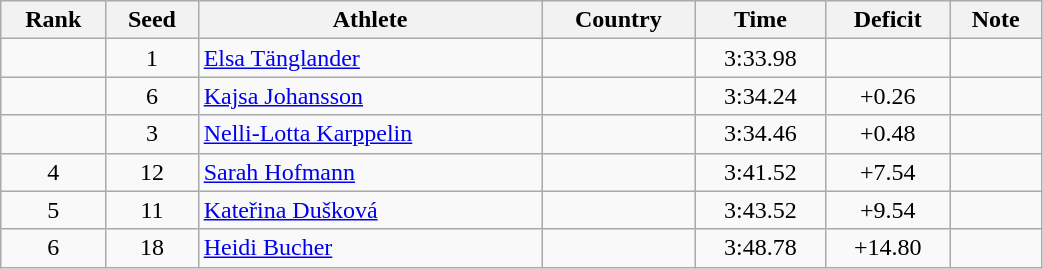<table class="wikitable sortable" style="text-align:center" width=55%>
<tr>
<th>Rank</th>
<th>Seed</th>
<th>Athlete</th>
<th>Country</th>
<th>Time</th>
<th>Deficit</th>
<th>Note</th>
</tr>
<tr>
<td></td>
<td>1</td>
<td align=left><a href='#'>Elsa Tänglander</a></td>
<td align=left></td>
<td>3:33.98</td>
<td></td>
<td></td>
</tr>
<tr>
<td></td>
<td>6</td>
<td align=left><a href='#'>Kajsa Johansson</a></td>
<td align=left></td>
<td>3:34.24</td>
<td>+0.26</td>
<td></td>
</tr>
<tr>
<td></td>
<td>3</td>
<td align=left><a href='#'>Nelli-Lotta Karppelin</a></td>
<td align=left></td>
<td>3:34.46</td>
<td>+0.48</td>
<td></td>
</tr>
<tr>
<td>4</td>
<td>12</td>
<td align=left><a href='#'>Sarah Hofmann</a></td>
<td align=left></td>
<td>3:41.52</td>
<td>+7.54</td>
<td></td>
</tr>
<tr>
<td>5</td>
<td>11</td>
<td align=left><a href='#'>Kateřina Dušková</a></td>
<td align=left></td>
<td>3:43.52</td>
<td>+9.54</td>
<td></td>
</tr>
<tr>
<td>6</td>
<td>18</td>
<td align=left><a href='#'>Heidi Bucher</a></td>
<td align=left></td>
<td>3:48.78</td>
<td>+14.80</td>
<td></td>
</tr>
</table>
